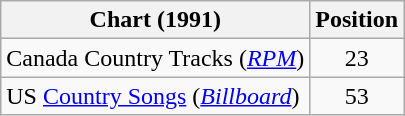<table class="wikitable sortable">
<tr>
<th scope="col">Chart (1991)</th>
<th scope="col">Position</th>
</tr>
<tr>
<td>Canada Country Tracks (<em><a href='#'>RPM</a></em>)</td>
<td align="center">23</td>
</tr>
<tr>
<td>US <a href='#'>Country Songs</a> (<em><a href='#'>Billboard</a></em>)</td>
<td align="center">53</td>
</tr>
</table>
